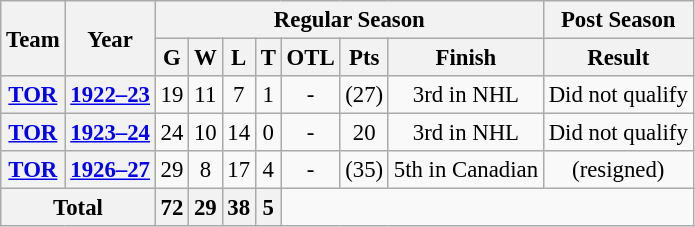<table class="wikitable" style="font-size: 95%; text-align:center;">
<tr>
<th rowspan="2">Team</th>
<th rowspan="2">Year</th>
<th colspan="7">Regular Season</th>
<th colspan="1">Post Season</th>
</tr>
<tr>
<th>G</th>
<th>W</th>
<th>L</th>
<th>T</th>
<th>OTL</th>
<th>Pts</th>
<th>Finish</th>
<th>Result</th>
</tr>
<tr>
<th><a href='#'>TOR</a></th>
<th><a href='#'>1922–23</a></th>
<td>19</td>
<td>11</td>
<td>7</td>
<td>1</td>
<td>-</td>
<td>(27)</td>
<td>3rd in NHL</td>
<td>Did not qualify</td>
</tr>
<tr>
<th><a href='#'>TOR</a></th>
<th><a href='#'>1923–24</a></th>
<td>24</td>
<td>10</td>
<td>14</td>
<td>0</td>
<td>-</td>
<td>20</td>
<td>3rd in NHL</td>
<td>Did not qualify</td>
</tr>
<tr>
<th><a href='#'>TOR</a></th>
<th><a href='#'>1926–27</a></th>
<td>29</td>
<td>8</td>
<td>17</td>
<td>4</td>
<td>-</td>
<td>(35)</td>
<td>5th in Canadian</td>
<td>(resigned)</td>
</tr>
<tr>
<th colspan="2">Total</th>
<th>72</th>
<th>29</th>
<th>38</th>
<th>5</th>
</tr>
</table>
